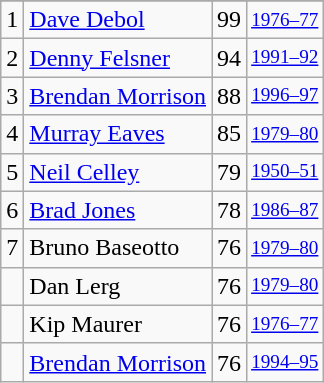<table class="wikitable">
<tr>
</tr>
<tr>
<td>1</td>
<td><a href='#'>Dave Debol</a></td>
<td>99</td>
<td style="font-size:80%;"><a href='#'>1976–77</a></td>
</tr>
<tr>
<td>2</td>
<td><a href='#'>Denny Felsner</a></td>
<td>94</td>
<td style="font-size:80%;"><a href='#'>1991–92</a></td>
</tr>
<tr>
<td>3</td>
<td><a href='#'>Brendan Morrison</a></td>
<td>88</td>
<td style="font-size:80%;"><a href='#'>1996–97</a></td>
</tr>
<tr>
<td>4</td>
<td><a href='#'>Murray Eaves</a></td>
<td>85</td>
<td style="font-size:80%;"><a href='#'>1979–80</a></td>
</tr>
<tr>
<td>5</td>
<td><a href='#'>Neil Celley</a></td>
<td>79</td>
<td style="font-size:80%;"><a href='#'>1950–51</a></td>
</tr>
<tr>
<td>6</td>
<td><a href='#'>Brad Jones</a></td>
<td>78</td>
<td style="font-size:80%;"><a href='#'>1986–87</a></td>
</tr>
<tr>
<td>7</td>
<td>Bruno Baseotto</td>
<td>76</td>
<td style="font-size:80%;"><a href='#'>1979–80</a></td>
</tr>
<tr>
<td></td>
<td>Dan Lerg</td>
<td>76</td>
<td style="font-size:80%;"><a href='#'>1979–80</a></td>
</tr>
<tr>
<td></td>
<td>Kip Maurer</td>
<td>76</td>
<td style="font-size:80%;"><a href='#'>1976–77</a></td>
</tr>
<tr>
<td></td>
<td><a href='#'>Brendan Morrison</a></td>
<td>76</td>
<td style="font-size:80%;"><a href='#'>1994–95</a></td>
</tr>
</table>
